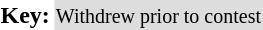<table>
<tr>
<td><strong>Key:</strong></td>
<td style="background:#ddd;" align:"center"><small>Withdrew prior to contest</small></td>
</tr>
</table>
